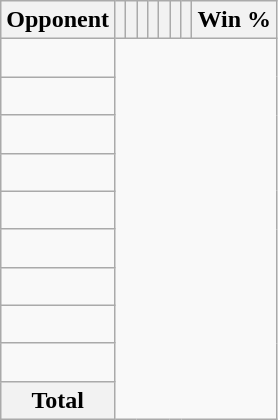<table class="wikitable sortable collapsible collapsed" style="text-align: center;">
<tr>
<th>Opponent</th>
<th></th>
<th></th>
<th></th>
<th></th>
<th></th>
<th></th>
<th></th>
<th>Win %</th>
</tr>
<tr>
<td align="left"><br></td>
</tr>
<tr>
<td align="left"><br></td>
</tr>
<tr>
<td align="left"><br></td>
</tr>
<tr>
<td align="left"><br></td>
</tr>
<tr>
<td align="left"><br></td>
</tr>
<tr>
<td align="left"><br></td>
</tr>
<tr>
<td align="left"><br></td>
</tr>
<tr>
<td align="left"><br></td>
</tr>
<tr>
<td align="left"><br></td>
</tr>
<tr class="sortbottom">
<th>Total<br></th>
</tr>
</table>
